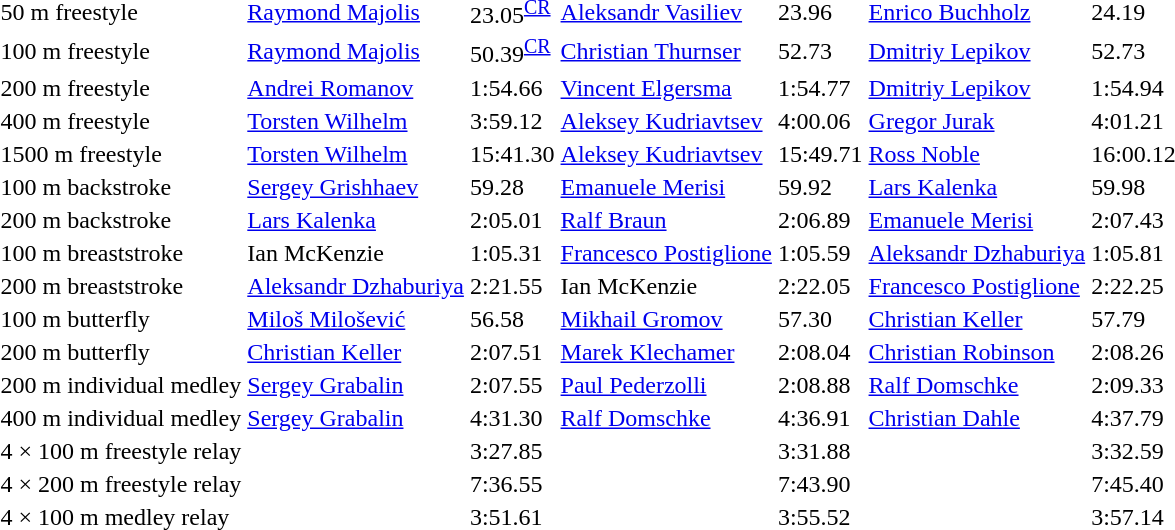<table>
<tr>
<td>50 m freestyle</td>
<td><a href='#'>Raymond Majolis</a><br><small></small></td>
<td>23.05<sup><a href='#'>CR</a></sup></td>
<td><a href='#'>Aleksandr Vasiliev</a><br><small></small></td>
<td>23.96</td>
<td><a href='#'>Enrico Buchholz</a><br><small></small></td>
<td>24.19</td>
</tr>
<tr>
<td>100 m freestyle</td>
<td><a href='#'>Raymond Majolis</a><br><small></small></td>
<td>50.39<sup><a href='#'>CR</a></sup></td>
<td><a href='#'>Christian Thurnser</a><br><small></small></td>
<td>52.73</td>
<td><a href='#'>Dmitriy Lepikov</a><br><small></small></td>
<td>52.73</td>
</tr>
<tr>
<td>200 m freestyle</td>
<td><a href='#'>Andrei Romanov</a><br><small></small></td>
<td>1:54.66</td>
<td><a href='#'>Vincent Elgersma</a><br><small></small></td>
<td>1:54.77</td>
<td><a href='#'>Dmitriy Lepikov</a><br><small></small></td>
<td>1:54.94</td>
</tr>
<tr>
<td>400 m freestyle</td>
<td><a href='#'>Torsten Wilhelm</a><br><small></small></td>
<td>3:59.12</td>
<td><a href='#'>Aleksey Kudriavtsev</a><br><small></small></td>
<td>4:00.06</td>
<td><a href='#'>Gregor Jurak</a><br><small></small></td>
<td>4:01.21</td>
</tr>
<tr>
<td>1500 m freestyle</td>
<td><a href='#'>Torsten Wilhelm</a><br><small></small></td>
<td>15:41.30</td>
<td><a href='#'>Aleksey Kudriavtsev</a><br><small></small></td>
<td>15:49.71</td>
<td><a href='#'>Ross Noble</a><br><small></small></td>
<td>16:00.12</td>
</tr>
<tr>
<td>100 m backstroke</td>
<td><a href='#'>Sergey Grishhaev</a><br><small></small></td>
<td>59.28</td>
<td><a href='#'>Emanuele Merisi</a><br><small></small></td>
<td>59.92</td>
<td><a href='#'>Lars Kalenka</a><br><small></small></td>
<td>59.98</td>
</tr>
<tr>
<td>200 m backstroke</td>
<td><a href='#'>Lars Kalenka</a><br><small></small></td>
<td>2:05.01</td>
<td><a href='#'>Ralf Braun</a><br><small></small></td>
<td>2:06.89</td>
<td><a href='#'>Emanuele Merisi</a><br><small></small></td>
<td>2:07.43</td>
</tr>
<tr>
<td>100 m breaststroke</td>
<td>Ian McKenzie<br><small></small></td>
<td>1:05.31</td>
<td><a href='#'>Francesco Postiglione</a><br><small></small></td>
<td>1:05.59</td>
<td><a href='#'>Aleksandr Dzhaburiya</a><br><small></small></td>
<td>1:05.81</td>
</tr>
<tr>
<td>200 m breaststroke</td>
<td><a href='#'>Aleksandr Dzhaburiya</a><br><small></small></td>
<td>2:21.55</td>
<td>Ian McKenzie<br><small></small></td>
<td>2:22.05</td>
<td><a href='#'>Francesco Postiglione</a><br><small></small></td>
<td>2:22.25</td>
</tr>
<tr>
<td>100 m butterfly</td>
<td><a href='#'>Miloš Milošević</a><br><small></small></td>
<td>56.58</td>
<td><a href='#'>Mikhail Gromov</a><br><small></small></td>
<td>57.30</td>
<td><a href='#'>Christian Keller</a><br><small></small></td>
<td>57.79</td>
</tr>
<tr>
<td>200 m butterfly</td>
<td><a href='#'>Christian Keller</a><br><small></small></td>
<td>2:07.51</td>
<td><a href='#'>Marek Klechamer</a><br><small></small></td>
<td>2:08.04</td>
<td><a href='#'>Christian Robinson</a><br><small></small></td>
<td>2:08.26</td>
</tr>
<tr>
<td>200 m individual medley</td>
<td><a href='#'>Sergey Grabalin</a><br><small></small></td>
<td>2:07.55</td>
<td><a href='#'>Paul Pederzolli</a><br><small></small></td>
<td>2:08.88</td>
<td><a href='#'>Ralf Domschke</a><br><small></small></td>
<td>2:09.33</td>
</tr>
<tr>
<td>400 m individual medley</td>
<td><a href='#'>Sergey Grabalin</a><br><small></small></td>
<td>4:31.30</td>
<td><a href='#'>Ralf Domschke</a><br><small></small></td>
<td>4:36.91</td>
<td><a href='#'>Christian Dahle</a><br><small></small></td>
<td>4:37.79</td>
</tr>
<tr>
<td>4 × 100 m freestyle relay</td>
<td></td>
<td>3:27.85</td>
<td></td>
<td>3:31.88</td>
<td></td>
<td>3:32.59</td>
</tr>
<tr>
<td>4 × 200 m freestyle relay</td>
<td></td>
<td>7:36.55</td>
<td></td>
<td>7:43.90</td>
<td></td>
<td>7:45.40</td>
</tr>
<tr>
<td>4 × 100 m medley relay</td>
<td></td>
<td>3:51.61</td>
<td></td>
<td>3:55.52</td>
<td></td>
<td>3:57.14</td>
</tr>
</table>
